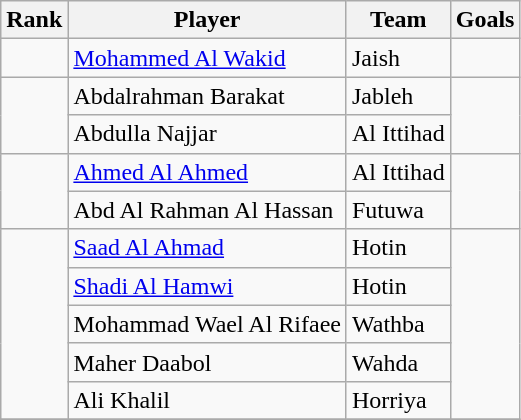<table class="wikitable">
<tr>
<th>Rank</th>
<th>Player</th>
<th>Team</th>
<th>Goals</th>
</tr>
<tr>
<td></td>
<td> <a href='#'>Mohammed Al Wakid</a></td>
<td>Jaish</td>
<td></td>
</tr>
<tr>
<td rowspan=2></td>
<td> Abdalrahman Barakat</td>
<td>Jableh</td>
<td rowspan=2></td>
</tr>
<tr>
<td> Abdulla Najjar</td>
<td>Al Ittihad</td>
</tr>
<tr>
<td rowspan=2></td>
<td> <a href='#'>Ahmed Al Ahmed</a></td>
<td>Al Ittihad</td>
<td rowspan=2></td>
</tr>
<tr>
<td> Abd Al Rahman Al Hassan</td>
<td>Futuwa</td>
</tr>
<tr>
<td rowspan=5></td>
<td> <a href='#'>Saad Al Ahmad</a></td>
<td>Hotin</td>
<td rowspan=5></td>
</tr>
<tr>
<td> <a href='#'>Shadi Al Hamwi</a></td>
<td>Hotin</td>
</tr>
<tr>
<td> Mohammad Wael Al Rifaee</td>
<td>Wathba</td>
</tr>
<tr>
<td> Maher Daabol</td>
<td>Wahda</td>
</tr>
<tr>
<td> Ali Khalil</td>
<td>Horriya</td>
</tr>
<tr>
</tr>
</table>
